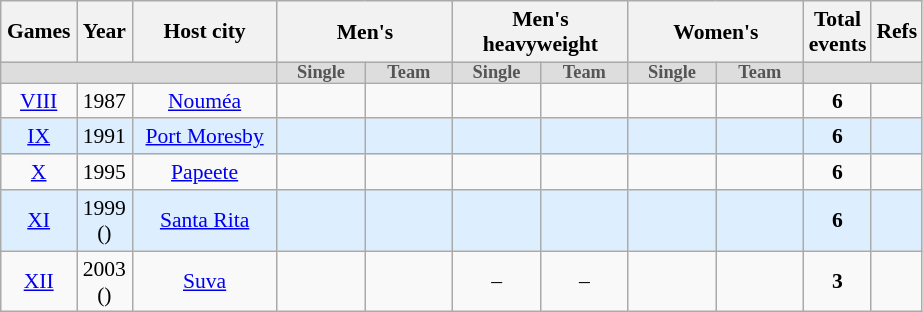<table class="wikitable" style="text-align:center; font-size:90%;">
<tr>
<th scope="col" style="padding:0.25em;">Games</th>
<th scope="col" style="padding:0.25em;">Year</th>
<th scope="col" style="width:6.25em;">Host city </th>
<th colspan=2 style="line-height:115%;">Men's</th>
<th colspan=2 style="line-height:115%;">Men's <br>heavyweight</th>
<th colspan=2 style="line-height:115%;">Women's</th>
<th>Total<br>events</th>
<th>Refs</th>
</tr>
<tr bgcolor=#ddd style="line-height:8px; font-size:85%; padding:0px;">
<td colspan=3> </td>
<td style="width:4.3em; color:#555;"><strong>Single</strong></td>
<td style="width:4.3em; color:#555;"><strong>Team</strong></td>
<td style="width:4.3em; color:#555;"><strong>Single</strong></td>
<td style="width:4.3em; color:#555;"><strong>Team</strong></td>
<td style="width:4.3em; color:#555;"><strong>Single</strong></td>
<td style="width:4.3em; color:#555;"><strong>Team</strong></td>
<td colspan=4> </td>
</tr>
<tr>
<td><a href='#'>VIII</a></td>
<td>1987 </td>
<td><a href='#'>Nouméa</a> </td>
<td> <br></td>
<td> <br></td>
<td> <br></td>
<td> <br></td>
<td> <br></td>
<td> <br></td>
<td><strong>6</strong></td>
<td></td>
</tr>
<tr bgcolor=#ddeeff>
<td><a href='#'>IX</a></td>
<td>1991 </td>
<td><a href='#'>Port Moresby</a> </td>
<td> <br></td>
<td> <br></td>
<td> <br></td>
<td> <br></td>
<td> <br></td>
<td> <br></td>
<td><strong>6</strong></td>
<td></td>
</tr>
<tr>
<td><a href='#'>X</a></td>
<td>1995 </td>
<td><a href='#'>Papeete</a> </td>
<td> <br></td>
<td> <br></td>
<td> <br></td>
<td> <br></td>
<td> <br></td>
<td> <br></td>
<td><strong>6</strong></td>
<td></td>
</tr>
<tr bgcolor=#ddeeff>
<td><a href='#'>XI</a></td>
<td>1999 <br>()</td>
<td><a href='#'>Santa Rita</a> </td>
<td> <br></td>
<td> <br></td>
<td>      <br></td>
<td>      <br></td>
<td> <br></td>
<td> <br></td>
<td><strong>6</strong></td>
<td></td>
</tr>
<tr>
<td><a href='#'>XII</a></td>
<td>2003 <br>()</td>
<td><a href='#'>Suva</a> </td>
<td> <br></td>
<td> <br><span></span></td>
<td>–</td>
<td>–</td>
<td> <br></td>
<td style="line-height:115%; font-size:85%; padding:0px;"></td>
<td><strong>3</strong></td>
<td></td>
</tr>
</table>
